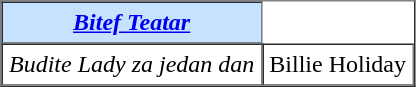<table border="1" cellpadding="4" cellspacing="0">
<tr bgcolor="#C6E2FF">
<th><em><a href='#'>Bitef Teatar</a></em></th>
</tr>
<tr>
<td><em>Budite Lady za jedan dan</em></td>
<td>Billie Holiday</td>
</tr>
</table>
